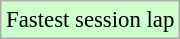<table class="wikitable" style="font-size: 95%;">
<tr style="background:#ccffcc;">
<td>Fastest session lap</td>
</tr>
</table>
